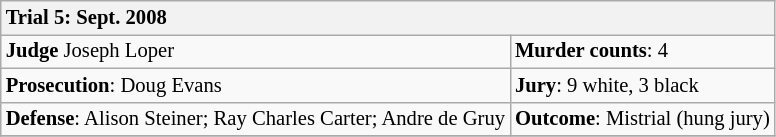<table class="wikitable" style="font-size:86%">
<tr>
<th colspan="2" style="text-align: left;">Trial 5: Sept. 2008</th>
</tr>
<tr>
<td><strong>Judge</strong> Joseph Loper</td>
<td><strong>Murder counts</strong>: 4</td>
</tr>
<tr>
<td><strong>Prosecution</strong>: Doug Evans</td>
<td><strong>Jury</strong>: 9 white, 3 black</td>
</tr>
<tr>
<td><strong>Defense</strong>: Alison Steiner; Ray Charles Carter; Andre de Gruy</td>
<td><strong>Outcome</strong>: Mistrial (hung jury)</td>
</tr>
<tr>
</tr>
</table>
